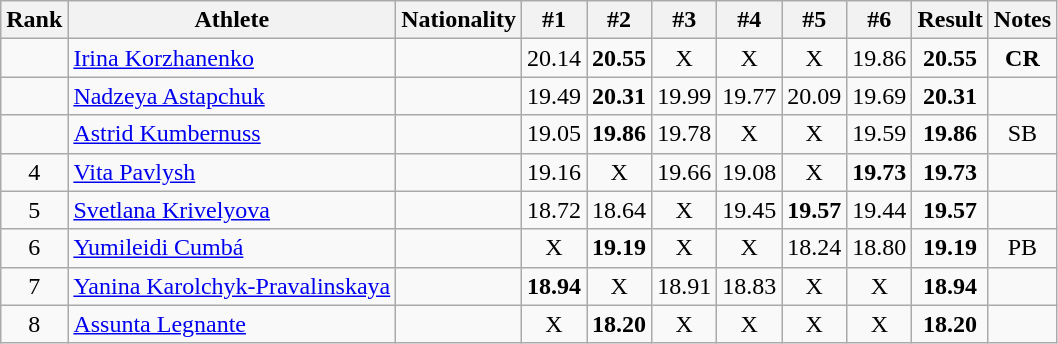<table class="wikitable" style="text-align:center">
<tr>
<th>Rank</th>
<th>Athlete</th>
<th>Nationality</th>
<th>#1</th>
<th>#2</th>
<th>#3</th>
<th>#4</th>
<th>#5</th>
<th>#6</th>
<th>Result</th>
<th>Notes</th>
</tr>
<tr>
<td></td>
<td align=left><a href='#'>Irina Korzhanenko</a></td>
<td align=left></td>
<td>20.14</td>
<td><strong>20.55</strong></td>
<td>X</td>
<td>X</td>
<td>X</td>
<td>19.86</td>
<td><strong>20.55</strong></td>
<td><strong>CR</strong></td>
</tr>
<tr>
<td></td>
<td align=left><a href='#'>Nadzeya Astapchuk</a></td>
<td align=left></td>
<td>19.49</td>
<td><strong>20.31</strong></td>
<td>19.99</td>
<td>19.77</td>
<td>20.09</td>
<td>19.69</td>
<td><strong>20.31</strong></td>
<td></td>
</tr>
<tr>
<td></td>
<td align=left><a href='#'>Astrid Kumbernuss</a></td>
<td align=left></td>
<td>19.05</td>
<td><strong>19.86</strong></td>
<td>19.78</td>
<td>X</td>
<td>X</td>
<td>19.59</td>
<td><strong>19.86</strong></td>
<td>SB</td>
</tr>
<tr>
<td>4</td>
<td align=left><a href='#'>Vita Pavlysh</a></td>
<td align=left></td>
<td>19.16</td>
<td>X</td>
<td>19.66</td>
<td>19.08</td>
<td>X</td>
<td><strong>19.73</strong></td>
<td><strong>19.73</strong></td>
<td></td>
</tr>
<tr>
<td>5</td>
<td align=left><a href='#'>Svetlana Krivelyova</a></td>
<td align=left></td>
<td>18.72</td>
<td>18.64</td>
<td>X</td>
<td>19.45</td>
<td><strong>19.57</strong></td>
<td>19.44</td>
<td><strong>19.57</strong></td>
<td></td>
</tr>
<tr>
<td>6</td>
<td align=left><a href='#'>Yumileidi Cumbá</a></td>
<td align=left></td>
<td>X</td>
<td><strong>19.19</strong></td>
<td>X</td>
<td>X</td>
<td>18.24</td>
<td>18.80</td>
<td><strong>19.19</strong></td>
<td>PB</td>
</tr>
<tr>
<td>7</td>
<td align=left><a href='#'>Yanina Karolchyk-Pravalinskaya</a></td>
<td align=left></td>
<td><strong>18.94</strong></td>
<td>X</td>
<td>18.91</td>
<td>18.83</td>
<td>X</td>
<td>X</td>
<td><strong>18.94</strong></td>
<td></td>
</tr>
<tr>
<td>8</td>
<td align=left><a href='#'>Assunta Legnante</a></td>
<td align=left></td>
<td>X</td>
<td><strong>18.20</strong></td>
<td>X</td>
<td>X</td>
<td>X</td>
<td>X</td>
<td><strong>18.20</strong></td>
<td></td>
</tr>
</table>
